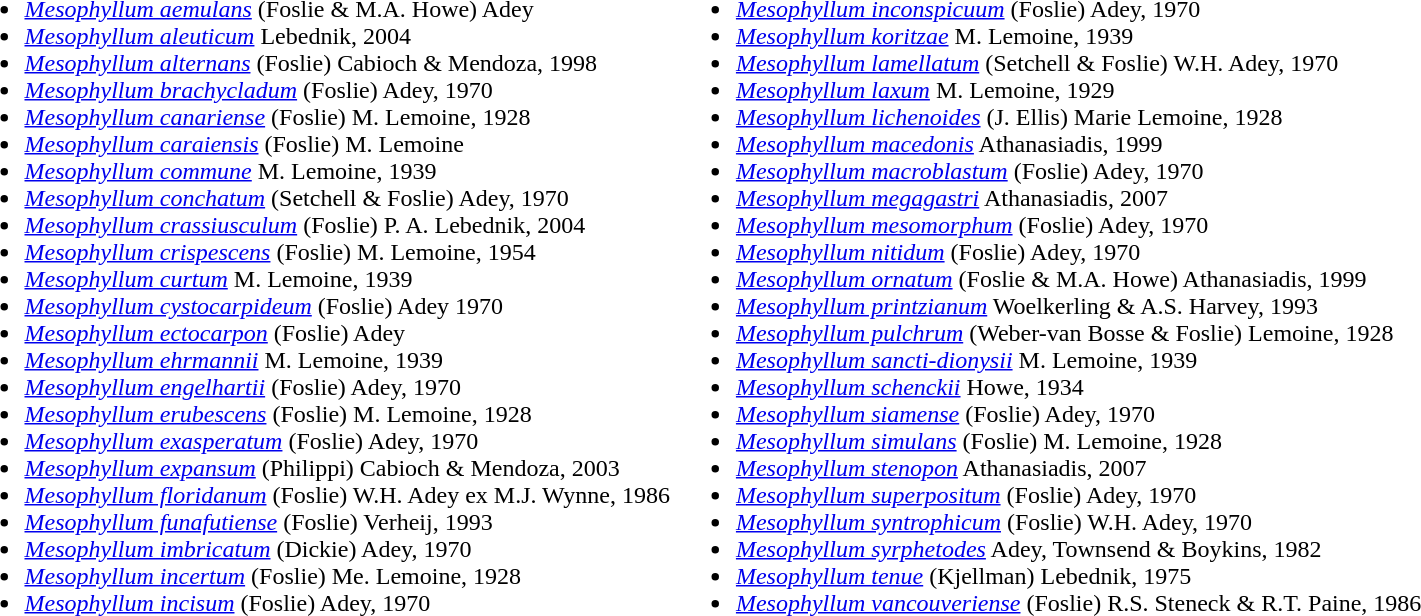<table>
<tr valign=top>
<td><br><ul><li><em><a href='#'>Mesophyllum aemulans</a></em>   (Foslie & M.A. Howe) Adey</li><li><em><a href='#'>Mesophyllum aleuticum</a></em>    Lebednik, 2004</li><li><em><a href='#'>Mesophyllum alternans</a></em>    (Foslie) Cabioch & Mendoza, 1998</li><li><em><a href='#'>Mesophyllum brachycladum</a></em>    (Foslie) Adey, 1970</li><li><em><a href='#'>Mesophyllum canariense</a></em>    (Foslie) M. Lemoine, 1928</li><li><em><a href='#'>Mesophyllum caraiensis</a></em>    (Foslie) M. Lemoine</li><li><em><a href='#'>Mesophyllum commune</a></em>    M. Lemoine, 1939</li><li><em><a href='#'>Mesophyllum conchatum</a></em>    (Setchell & Foslie) Adey, 1970</li><li><em><a href='#'>Mesophyllum crassiusculum</a></em>    (Foslie) P. A. Lebednik, 2004</li><li><em><a href='#'>Mesophyllum crispescens</a></em>    (Foslie) M. Lemoine, 1954</li><li><em><a href='#'>Mesophyllum curtum</a></em>     M. Lemoine, 1939</li><li><em><a href='#'>Mesophyllum cystocarpideum</a></em>     (Foslie) Adey 1970</li><li><em><a href='#'>Mesophyllum ectocarpon</a></em>     (Foslie) Adey</li><li><em><a href='#'>Mesophyllum ehrmannii</a></em>     M. Lemoine, 1939</li><li><em><a href='#'>Mesophyllum engelhartii</a></em>     (Foslie) Adey, 1970</li><li><em><a href='#'>Mesophyllum erubescens</a></em>     (Foslie) M. Lemoine, 1928</li><li><em><a href='#'>Mesophyllum exasperatum</a></em>     (Foslie) Adey, 1970</li><li><em><a href='#'>Mesophyllum expansum</a></em>     (Philippi) Cabioch & Mendoza, 2003</li><li><em><a href='#'>Mesophyllum floridanum</a></em>     (Foslie) W.H. Adey ex M.J. Wynne, 1986</li><li><em><a href='#'>Mesophyllum funafutiense</a></em>     (Foslie) Verheij, 1993</li><li><em><a href='#'>Mesophyllum imbricatum</a></em>     (Dickie) Adey, 1970</li><li><em><a href='#'>Mesophyllum incertum</a></em>     (Foslie) Me. Lemoine, 1928</li><li><em><a href='#'>Mesophyllum incisum</a></em>     (Foslie) Adey, 1970</li></ul></td>
<td><br><ul><li><em><a href='#'>Mesophyllum inconspicuum</a></em>     (Foslie) Adey, 1970</li><li><em><a href='#'>Mesophyllum koritzae</a></em>     M. Lemoine, 1939</li><li><em><a href='#'>Mesophyllum lamellatum</a></em>     (Setchell & Foslie) W.H. Adey, 1970</li><li><em><a href='#'>Mesophyllum laxum</a></em>     M. Lemoine, 1929</li><li><em><a href='#'>Mesophyllum lichenoides</a></em>     (J. Ellis) Marie Lemoine, 1928</li><li><em><a href='#'>Mesophyllum macedonis</a></em>     Athanasiadis, 1999</li><li><em><a href='#'>Mesophyllum macroblastum</a></em>     (Foslie) Adey, 1970</li><li><em><a href='#'>Mesophyllum megagastri</a></em>   Athanasiadis, 2007</li><li><em><a href='#'>Mesophyllum mesomorphum</a></em>   (Foslie) Adey, 1970</li><li><em><a href='#'>Mesophyllum nitidum</a></em>   (Foslie) Adey, 1970</li><li><em><a href='#'>Mesophyllum ornatum</a></em>   (Foslie & M.A. Howe) Athanasiadis, 1999</li><li><em><a href='#'>Mesophyllum printzianum</a></em>   Woelkerling & A.S. Harvey, 1993</li><li><em><a href='#'>Mesophyllum pulchrum</a></em>   (Weber-van Bosse & Foslie) Lemoine, 1928</li><li><em><a href='#'>Mesophyllum sancti-dionysii</a></em>   M. Lemoine, 1939</li><li><em><a href='#'>Mesophyllum schenckii</a></em>   Howe, 1934</li><li><em><a href='#'>Mesophyllum siamense</a></em>  (Foslie) Adey, 1970</li><li><em><a href='#'>Mesophyllum simulans</a></em>  (Foslie) M. Lemoine, 1928</li><li><em><a href='#'>Mesophyllum stenopon</a></em>  Athanasiadis, 2007</li><li><em><a href='#'>Mesophyllum superpositum</a></em>  (Foslie) Adey, 1970</li><li><em><a href='#'>Mesophyllum syntrophicum</a></em>  (Foslie) W.H. Adey, 1970</li><li><em><a href='#'>Mesophyllum syrphetodes</a></em>  Adey, Townsend & Boykins, 1982</li><li><em><a href='#'>Mesophyllum tenue</a></em>  (Kjellman) Lebednik, 1975</li><li><em><a href='#'>Mesophyllum vancouveriense</a></em>  (Foslie) R.S. Steneck & R.T. Paine, 1986</li></ul></td>
</tr>
</table>
